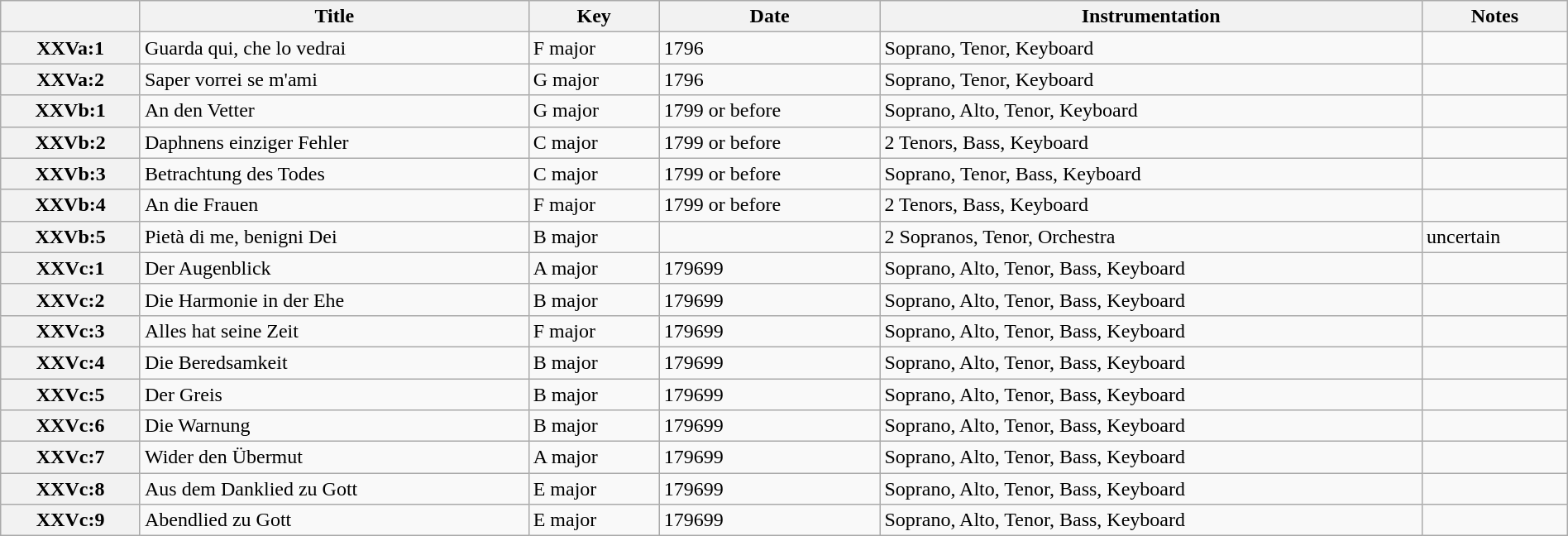<table class="wikitable sortable" style="text-align: left" width=100%>
<tr>
<th scope="col"><a href='#'></a></th>
<th scope="col">Title</th>
<th scope="col">Key</th>
<th scope="col">Date</th>
<th scope="col">Instrumentation</th>
<th scope="col">Notes</th>
</tr>
<tr>
<th scope="row">XXVa:1</th>
<td>Guarda qui, che lo vedrai</td>
<td>F major</td>
<td>1796</td>
<td>Soprano, Tenor, Keyboard</td>
<td></td>
</tr>
<tr>
<th scope="row">XXVa:2</th>
<td>Saper vorrei se m'ami</td>
<td>G major</td>
<td>1796</td>
<td>Soprano, Tenor, Keyboard</td>
<td></td>
</tr>
<tr>
<th scope="row">XXVb:1</th>
<td>An den Vetter</td>
<td>G major</td>
<td>1799 or before</td>
<td>Soprano, Alto, Tenor, Keyboard</td>
<td></td>
</tr>
<tr>
<th scope="row">XXVb:2</th>
<td>Daphnens einziger Fehler</td>
<td>C major</td>
<td>1799 or before</td>
<td>2 Tenors, Bass, Keyboard</td>
<td></td>
</tr>
<tr>
<th scope="row">XXVb:3</th>
<td>Betrachtung des Todes</td>
<td>C major</td>
<td>1799 or before</td>
<td>Soprano, Tenor, Bass, Keyboard</td>
<td></td>
</tr>
<tr>
<th scope="row">XXVb:4</th>
<td>An die Frauen</td>
<td>F major</td>
<td>1799 or before</td>
<td>2 Tenors, Bass, Keyboard</td>
<td></td>
</tr>
<tr>
<th scope="row">XXVb:5</th>
<td>Pietà di me, benigni Dei</td>
<td>B major</td>
<td></td>
<td>2 Sopranos, Tenor, Orchestra</td>
<td>uncertain</td>
</tr>
<tr>
<th scope="row">XXVc:1</th>
<td>Der Augenblick</td>
<td>A major</td>
<td>179699</td>
<td>Soprano, Alto, Tenor, Bass, Keyboard</td>
<td></td>
</tr>
<tr>
<th scope="row">XXVc:2</th>
<td>Die Harmonie in der Ehe</td>
<td>B major</td>
<td>179699</td>
<td>Soprano, Alto, Tenor, Bass, Keyboard</td>
<td></td>
</tr>
<tr>
<th scope="row">XXVc:3</th>
<td>Alles hat seine Zeit</td>
<td>F major</td>
<td>179699</td>
<td>Soprano, Alto, Tenor, Bass, Keyboard</td>
<td></td>
</tr>
<tr>
<th scope="row">XXVc:4</th>
<td>Die Beredsamkeit</td>
<td>B major</td>
<td>179699</td>
<td>Soprano, Alto, Tenor, Bass, Keyboard</td>
<td></td>
</tr>
<tr>
<th scope="row">XXVc:5</th>
<td>Der Greis</td>
<td>B major</td>
<td>179699</td>
<td>Soprano, Alto, Tenor, Bass, Keyboard</td>
<td></td>
</tr>
<tr>
<th scope="row">XXVc:6</th>
<td>Die Warnung</td>
<td>B major</td>
<td>179699</td>
<td>Soprano, Alto, Tenor, Bass, Keyboard</td>
<td></td>
</tr>
<tr>
<th scope="row">XXVc:7</th>
<td>Wider den Übermut</td>
<td>A major</td>
<td>179699</td>
<td>Soprano, Alto, Tenor, Bass, Keyboard</td>
<td></td>
</tr>
<tr>
<th scope="row">XXVc:8</th>
<td>Aus dem Danklied zu Gott</td>
<td>E major</td>
<td>179699</td>
<td>Soprano, Alto, Tenor, Bass, Keyboard</td>
<td></td>
</tr>
<tr>
<th scope="row">XXVc:9</th>
<td>Abendlied zu Gott</td>
<td>E major</td>
<td>179699</td>
<td>Soprano, Alto, Tenor, Bass, Keyboard</td>
<td></td>
</tr>
</table>
